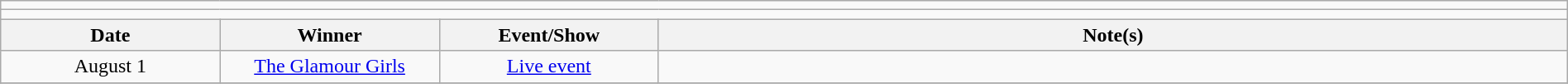<table class="wikitable" style="text-align:center; width:100%;">
<tr>
<td colspan="5"></td>
</tr>
<tr>
<td colspan="5"><strong></strong></td>
</tr>
<tr>
<th width="14%">Date</th>
<th width="14%">Winner</th>
<th width="14%">Event/Show</th>
<th width="58%">Note(s)</th>
</tr>
<tr>
<td>August 1</td>
<td><a href='#'>The Glamour Girls</a><br></td>
<td><a href='#'>Live event</a></td>
<td align=left></td>
</tr>
<tr>
</tr>
</table>
